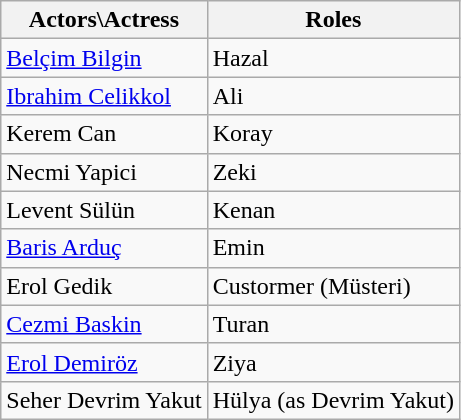<table class="wikitable">
<tr>
<th>Actors\Actress</th>
<th>Roles</th>
</tr>
<tr>
<td><a href='#'>Belçim Bilgin</a></td>
<td>Hazal</td>
</tr>
<tr>
<td><a href='#'>Ibrahim Celikkol</a></td>
<td>Ali</td>
</tr>
<tr>
<td>Kerem Can</td>
<td>Koray</td>
</tr>
<tr>
<td>Necmi Yapici</td>
<td>Zeki</td>
</tr>
<tr>
<td>Levent Sülün</td>
<td>Kenan</td>
</tr>
<tr>
<td><a href='#'>Baris Arduç</a></td>
<td>Emin</td>
</tr>
<tr>
<td>Erol Gedik</td>
<td>Custormer (Müsteri)</td>
</tr>
<tr>
<td><a href='#'>Cezmi Baskin</a></td>
<td>Turan</td>
</tr>
<tr>
<td><a href='#'>Erol Demiröz</a></td>
<td>Ziya</td>
</tr>
<tr>
<td>Seher Devrim Yakut</td>
<td>Hülya (as Devrim Yakut)</td>
</tr>
</table>
